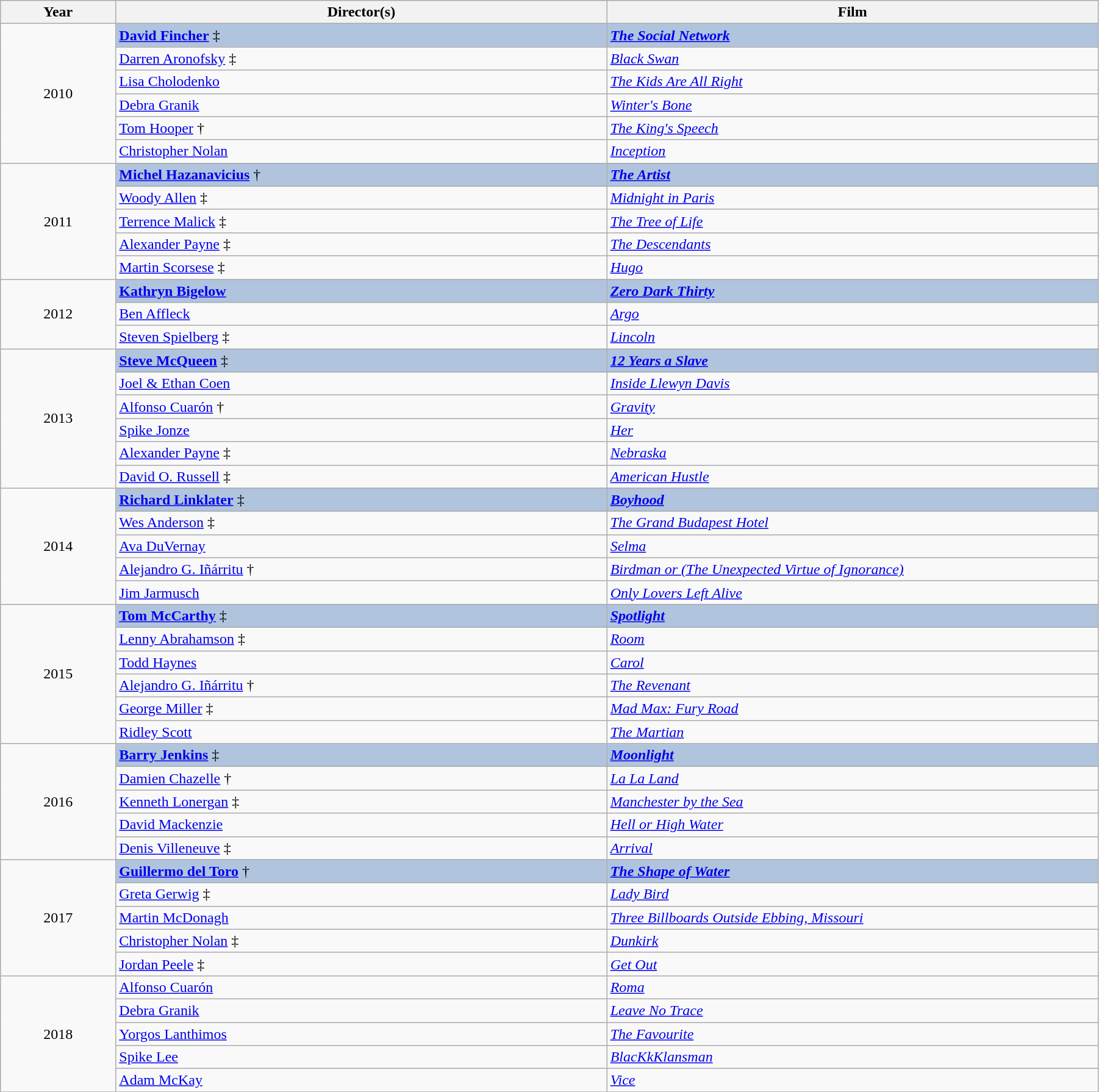<table class="wikitable" width="95%" cellphttps://en.wikipedia.org/wiki/Special:SpecialPagesadding="5">
<tr>
<th width="100"><strong>Year</strong></th>
<th width="450"><strong>Director(s)</strong></th>
<th width="450"><strong>Film</strong></th>
</tr>
<tr>
<td rowspan="6" style="text-align:center;">2010</td>
<td style="background:#B0C4DE;"><strong><a href='#'>David Fincher</a></strong> ‡</td>
<td style="background:#B0C4DE;"><strong><em><a href='#'>The Social Network</a></em></strong></td>
</tr>
<tr>
<td><a href='#'>Darren Aronofsky</a> ‡</td>
<td><em><a href='#'>Black Swan</a></em></td>
</tr>
<tr>
<td><a href='#'>Lisa Cholodenko</a></td>
<td><em><a href='#'>The Kids Are All Right</a></em></td>
</tr>
<tr>
<td><a href='#'>Debra Granik</a></td>
<td><em><a href='#'>Winter's Bone</a></em></td>
</tr>
<tr>
<td><a href='#'>Tom Hooper</a> †</td>
<td><em><a href='#'>The King's Speech</a></em></td>
</tr>
<tr>
<td><a href='#'>Christopher Nolan</a></td>
<td><em><a href='#'>Inception</a></em></td>
</tr>
<tr>
<td rowspan="5" style="text-align:center;">2011</td>
<td style="background:#B0C4DE;"><strong><a href='#'>Michel Hazanavicius</a></strong> †</td>
<td style="background:#B0C4DE;"><strong><em><a href='#'>The Artist</a></em></strong></td>
</tr>
<tr>
<td><a href='#'>Woody Allen</a> ‡</td>
<td><em><a href='#'>Midnight in Paris</a></em></td>
</tr>
<tr>
<td><a href='#'>Terrence Malick</a> ‡</td>
<td><em><a href='#'>The Tree of Life</a></em></td>
</tr>
<tr>
<td><a href='#'>Alexander Payne</a> ‡</td>
<td><em><a href='#'>The Descendants</a></em></td>
</tr>
<tr>
<td><a href='#'>Martin Scorsese</a> ‡</td>
<td><em><a href='#'>Hugo</a></em></td>
</tr>
<tr>
<td rowspan="3" style="text-align:center;">2012</td>
<td style="background:#B0C4DE;"><strong><a href='#'>Kathryn Bigelow</a></strong></td>
<td style="background:#B0C4DE;"><strong><em><a href='#'>Zero Dark Thirty</a></em></strong></td>
</tr>
<tr>
<td><a href='#'>Ben Affleck</a></td>
<td><em><a href='#'>Argo</a></em></td>
</tr>
<tr>
<td><a href='#'>Steven Spielberg</a> ‡</td>
<td><em><a href='#'>Lincoln</a></em></td>
</tr>
<tr>
<td rowspan="6" style="text-align:center;">2013</td>
<td style="background:#B0C4DE;"><strong><a href='#'>Steve McQueen</a></strong> ‡</td>
<td style="background:#B0C4DE;"><strong><em><a href='#'>12 Years a Slave</a></em></strong></td>
</tr>
<tr>
<td><a href='#'>Joel & Ethan Coen</a></td>
<td><em><a href='#'>Inside Llewyn Davis</a></em></td>
</tr>
<tr>
<td><a href='#'>Alfonso Cuarón</a> †</td>
<td><em><a href='#'>Gravity</a></em></td>
</tr>
<tr>
<td><a href='#'>Spike Jonze</a></td>
<td><em><a href='#'>Her</a></em></td>
</tr>
<tr>
<td><a href='#'>Alexander Payne</a> ‡</td>
<td><em><a href='#'>Nebraska</a></em></td>
</tr>
<tr>
<td><a href='#'>David O. Russell</a> ‡</td>
<td><em><a href='#'>American Hustle</a></em></td>
</tr>
<tr>
<td rowspan="5" style="text-align:center;">2014</td>
<td style="background:#B0C4DE;"><strong><a href='#'>Richard Linklater</a></strong> ‡</td>
<td style="background:#B0C4DE;"><strong><em><a href='#'>Boyhood</a></em></strong></td>
</tr>
<tr>
<td><a href='#'>Wes Anderson</a> ‡</td>
<td><em><a href='#'>The Grand Budapest Hotel</a></em></td>
</tr>
<tr>
<td><a href='#'>Ava DuVernay</a></td>
<td><em><a href='#'>Selma</a></em></td>
</tr>
<tr>
<td><a href='#'>Alejandro G. Iñárritu</a> †</td>
<td><em><a href='#'>Birdman or (The Unexpected Virtue of Ignorance)</a></em></td>
</tr>
<tr>
<td><a href='#'>Jim Jarmusch</a></td>
<td><em><a href='#'>Only Lovers Left Alive</a></em></td>
</tr>
<tr>
<td rowspan="6" style="text-align:center;">2015</td>
<td style="background:#B0C4DE;"><strong><a href='#'>Tom McCarthy</a></strong> ‡</td>
<td style="background:#B0C4DE;"><strong><em><a href='#'>Spotlight</a></em></strong></td>
</tr>
<tr>
<td><a href='#'>Lenny Abrahamson</a> ‡</td>
<td><em><a href='#'>Room</a></em></td>
</tr>
<tr>
<td><a href='#'>Todd Haynes</a></td>
<td><em><a href='#'>Carol</a></em></td>
</tr>
<tr>
<td><a href='#'>Alejandro G. Iñárritu</a> †</td>
<td><em><a href='#'>The Revenant</a></em></td>
</tr>
<tr>
<td><a href='#'>George Miller</a> ‡</td>
<td><em><a href='#'>Mad Max: Fury Road</a></em></td>
</tr>
<tr>
<td><a href='#'>Ridley Scott</a></td>
<td><em><a href='#'>The Martian</a></em></td>
</tr>
<tr>
<td rowspan="5" style="text-align:center;">2016</td>
<td style="background:#B0C4DE;"><strong><a href='#'>Barry Jenkins</a></strong> ‡</td>
<td style="background:#B0C4DE;"><strong><em><a href='#'>Moonlight</a></em></strong></td>
</tr>
<tr>
<td><a href='#'>Damien Chazelle</a> †</td>
<td><em><a href='#'>La La Land</a></em></td>
</tr>
<tr>
<td><a href='#'>Kenneth Lonergan</a> ‡</td>
<td><em><a href='#'>Manchester by the Sea</a></em></td>
</tr>
<tr>
<td><a href='#'>David Mackenzie</a></td>
<td><em><a href='#'>Hell or High Water</a></em></td>
</tr>
<tr>
<td><a href='#'>Denis Villeneuve</a> ‡</td>
<td><em><a href='#'>Arrival</a></em></td>
</tr>
<tr>
<td rowspan="5" style="text-align:center;">2017</td>
<td style="background:#B0C4DE;"><strong><a href='#'>Guillermo del Toro</a></strong> †</td>
<td style="background:#B0C4DE;"><strong><em><a href='#'>The Shape of Water</a></em></strong></td>
</tr>
<tr>
<td><a href='#'>Greta Gerwig</a> ‡</td>
<td><em><a href='#'>Lady Bird</a></em></td>
</tr>
<tr>
<td><a href='#'>Martin McDonagh</a></td>
<td><em><a href='#'>Three Billboards Outside Ebbing, Missouri</a></em></td>
</tr>
<tr>
<td><a href='#'>Christopher Nolan</a> ‡</td>
<td><em><a href='#'>Dunkirk</a></em></td>
</tr>
<tr>
<td><a href='#'>Jordan Peele</a> ‡</td>
<td><em><a href='#'>Get Out</a></em></td>
</tr>
<tr>
<td rowspan="5" style="text-align:center;">2018</td>
<td><a href='#'>Alfonso Cuarón</a></td>
<td><em><a href='#'>Roma</a></em></td>
</tr>
<tr>
<td><a href='#'>Debra Granik</a></td>
<td><em><a href='#'>Leave No Trace</a></em></td>
</tr>
<tr>
<td><a href='#'>Yorgos Lanthimos</a></td>
<td><em><a href='#'>The Favourite</a></em></td>
</tr>
<tr>
<td><a href='#'>Spike Lee</a></td>
<td><em><a href='#'>BlacKkKlansman</a></em></td>
</tr>
<tr>
<td><a href='#'>Adam McKay</a></td>
<td><em><a href='#'>Vice</a></em></td>
</tr>
<tr>
</tr>
</table>
